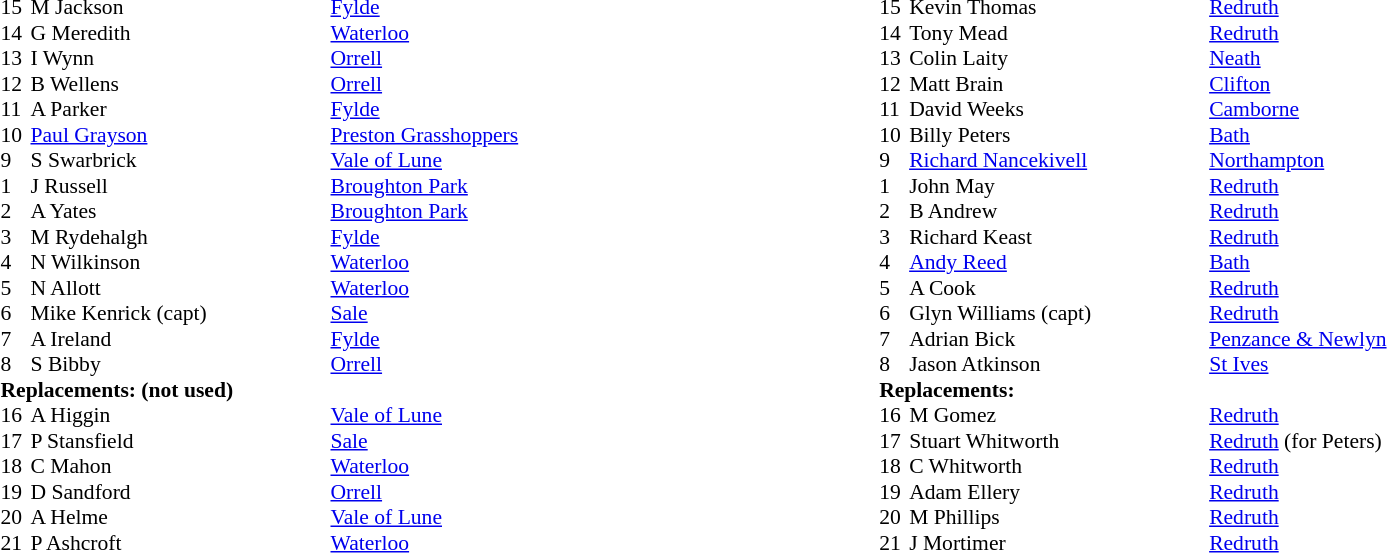<table width="80%">
<tr>
<td valign="top" width="50%"><br><table style="font-size: 90%" cellspacing="0" cellpadding="0">
<tr>
<th width="20"></th>
<th width="200"></th>
</tr>
<tr>
<td>15</td>
<td>M Jackson</td>
<td><a href='#'>Fylde</a></td>
</tr>
<tr>
<td>14</td>
<td>G Meredith</td>
<td><a href='#'>Waterloo</a></td>
</tr>
<tr>
<td>13</td>
<td>I Wynn</td>
<td><a href='#'>Orrell</a></td>
</tr>
<tr>
<td>12</td>
<td>B Wellens</td>
<td><a href='#'>Orrell</a></td>
</tr>
<tr>
<td>11</td>
<td>A Parker</td>
<td><a href='#'>Fylde</a></td>
</tr>
<tr>
<td>10</td>
<td><a href='#'>Paul Grayson</a></td>
<td><a href='#'>Preston Grasshoppers</a></td>
</tr>
<tr>
<td>9</td>
<td>S Swarbrick</td>
<td><a href='#'>Vale of Lune</a></td>
</tr>
<tr>
<td>1</td>
<td>J Russell</td>
<td><a href='#'>Broughton Park</a></td>
</tr>
<tr>
<td>2</td>
<td>A Yates</td>
<td><a href='#'>Broughton Park</a></td>
</tr>
<tr>
<td>3</td>
<td>M Rydehalgh</td>
<td><a href='#'>Fylde</a></td>
</tr>
<tr>
<td>4</td>
<td>N Wilkinson</td>
<td><a href='#'>Waterloo</a></td>
</tr>
<tr>
<td>5</td>
<td>N Allott</td>
<td><a href='#'>Waterloo</a></td>
</tr>
<tr>
<td>6</td>
<td>Mike Kenrick (capt)</td>
<td><a href='#'>Sale</a></td>
</tr>
<tr>
<td>7</td>
<td>A Ireland</td>
<td><a href='#'>Fylde</a></td>
</tr>
<tr>
<td>8</td>
<td>S Bibby</td>
<td><a href='#'>Orrell</a></td>
</tr>
<tr>
<td colspan=3><strong>Replacements: (not used)</strong></td>
</tr>
<tr>
<td>16</td>
<td>A Higgin</td>
<td><a href='#'>Vale of Lune</a></td>
</tr>
<tr>
<td>17</td>
<td>P Stansfield</td>
<td><a href='#'>Sale</a></td>
</tr>
<tr>
<td>18</td>
<td>C Mahon</td>
<td><a href='#'>Waterloo</a></td>
</tr>
<tr>
<td>19</td>
<td>D Sandford</td>
<td><a href='#'>Orrell</a></td>
</tr>
<tr>
<td>20</td>
<td>A Helme</td>
<td><a href='#'>Vale of Lune</a></td>
</tr>
<tr>
<td>21</td>
<td>P Ashcroft</td>
<td><a href='#'>Waterloo</a></td>
</tr>
<tr>
</tr>
</table>
</td>
<td valign="top" width="50%"><br><table style="font-size: 90%" cellspacing="0" cellpadding="0" align="center">
<tr>
<th width="20"></th>
<th width="200"></th>
</tr>
<tr>
<td>15</td>
<td>Kevin Thomas</td>
<td><a href='#'>Redruth</a></td>
</tr>
<tr>
<td>14</td>
<td>Tony Mead</td>
<td><a href='#'>Redruth</a></td>
</tr>
<tr>
<td>13</td>
<td>Colin Laity</td>
<td><a href='#'>Neath</a></td>
</tr>
<tr>
<td>12</td>
<td>Matt Brain</td>
<td><a href='#'>Clifton</a></td>
</tr>
<tr>
<td>11</td>
<td>David Weeks</td>
<td><a href='#'>Camborne</a></td>
</tr>
<tr>
<td>10</td>
<td>Billy Peters</td>
<td><a href='#'>Bath</a></td>
</tr>
<tr>
<td>9</td>
<td><a href='#'>Richard Nancekivell</a></td>
<td><a href='#'>Northampton</a></td>
</tr>
<tr>
<td>1</td>
<td>John May</td>
<td><a href='#'>Redruth</a></td>
</tr>
<tr>
<td>2</td>
<td>B Andrew</td>
<td><a href='#'>Redruth</a></td>
</tr>
<tr>
<td>3</td>
<td>Richard Keast</td>
<td><a href='#'>Redruth</a></td>
</tr>
<tr>
<td>4</td>
<td><a href='#'>Andy Reed</a></td>
<td><a href='#'>Bath</a></td>
</tr>
<tr>
<td>5</td>
<td>A Cook</td>
<td><a href='#'>Redruth</a></td>
</tr>
<tr>
<td>6</td>
<td>Glyn Williams (capt)</td>
<td><a href='#'>Redruth</a></td>
</tr>
<tr>
<td>7</td>
<td>Adrian Bick</td>
<td><a href='#'>Penzance & Newlyn</a></td>
</tr>
<tr>
<td>8</td>
<td>Jason Atkinson</td>
<td><a href='#'>St Ives</a></td>
</tr>
<tr>
<td colspan=3><strong>Replacements:</strong></td>
</tr>
<tr>
<td>16</td>
<td>M Gomez</td>
<td><a href='#'>Redruth</a></td>
</tr>
<tr>
<td>17</td>
<td>Stuart Whitworth</td>
<td><a href='#'>Redruth</a> (for Peters)</td>
</tr>
<tr>
<td>18</td>
<td>C Whitworth</td>
<td><a href='#'>Redruth</a></td>
</tr>
<tr>
<td>19</td>
<td>Adam Ellery</td>
<td><a href='#'>Redruth</a></td>
</tr>
<tr>
<td>20</td>
<td>M Phillips</td>
<td><a href='#'>Redruth</a></td>
</tr>
<tr>
<td>21</td>
<td>J Mortimer</td>
<td><a href='#'>Redruth</a></td>
</tr>
<tr>
</tr>
</table>
</td>
</tr>
</table>
